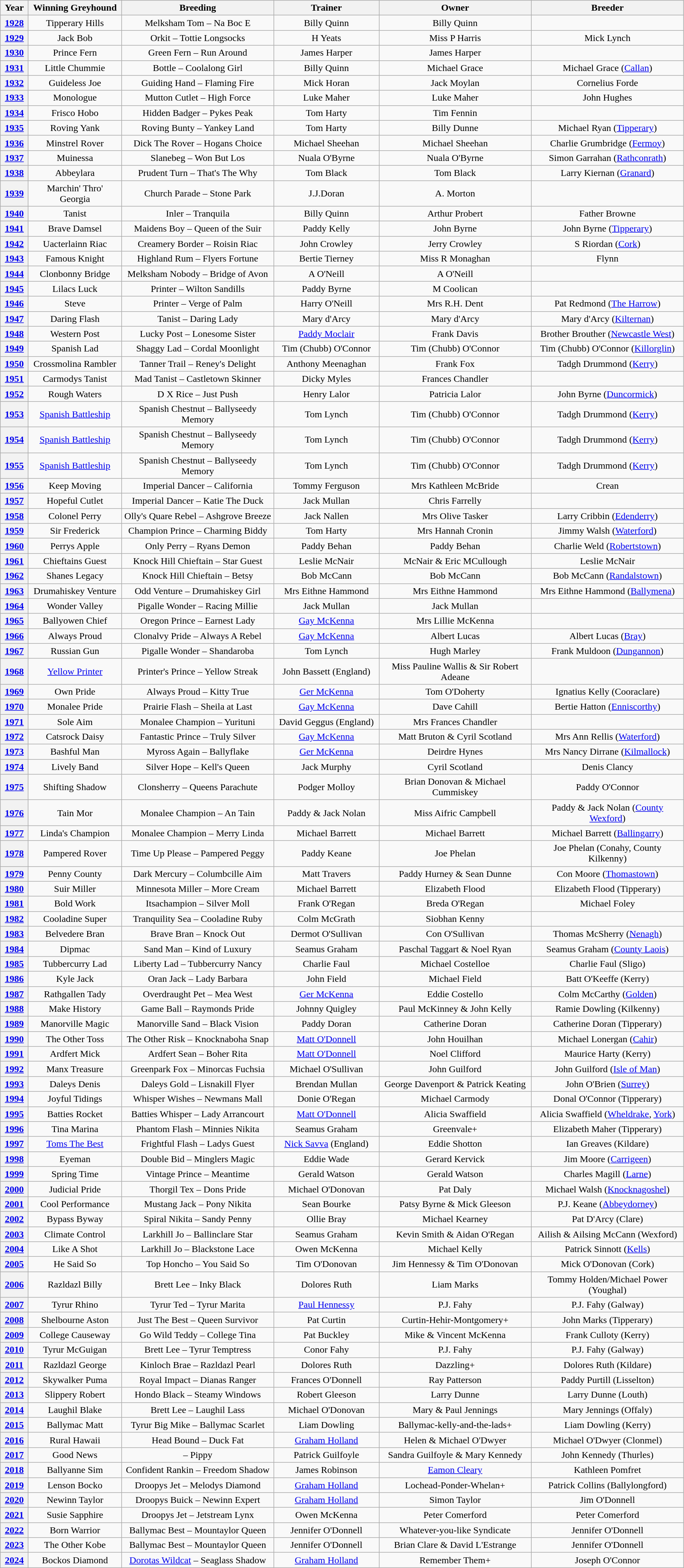<table class="wikitable" style="text-align:center">
<tr>
<th width=40>Year</th>
<th width=150>Winning Greyhound</th>
<th width=250>Breeding</th>
<th width=170>Trainer</th>
<th width=250>Owner</th>
<th width=250>Breeder</th>
</tr>
<tr>
<th><a href='#'>1928</a></th>
<td>Tipperary Hills</td>
<td>Melksham Tom – Na Boc E</td>
<td>Billy Quinn</td>
<td>Billy Quinn</td>
<td></td>
</tr>
<tr>
<th><a href='#'>1929</a></th>
<td>Jack Bob</td>
<td>Orkit – Tottie Longsocks</td>
<td>H Yeats</td>
<td>Miss P Harris</td>
<td>Mick Lynch</td>
</tr>
<tr>
<th><a href='#'>1930</a></th>
<td>Prince Fern</td>
<td>Green Fern – Run Around</td>
<td>James Harper</td>
<td>James Harper</td>
<td></td>
</tr>
<tr>
<th><a href='#'>1931</a></th>
<td>Little Chummie</td>
<td>Bottle – Coolalong Girl</td>
<td>Billy Quinn</td>
<td>Michael Grace</td>
<td>Michael Grace (<a href='#'>Callan</a>)</td>
</tr>
<tr>
<th><a href='#'>1932</a></th>
<td>Guideless Joe</td>
<td>Guiding Hand – Flaming Fire</td>
<td>Mick Horan</td>
<td>Jack Moylan</td>
<td>Cornelius Forde</td>
</tr>
<tr>
<th><a href='#'>1933</a></th>
<td>Monologue</td>
<td>Mutton Cutlet – High Force</td>
<td>Luke Maher</td>
<td>Luke Maher</td>
<td>John Hughes</td>
</tr>
<tr>
<th><a href='#'>1934</a></th>
<td>Frisco Hobo</td>
<td>Hidden Badger – Pykes Peak</td>
<td>Tom Harty</td>
<td>Tim Fennin</td>
<td></td>
</tr>
<tr>
<th><a href='#'>1935</a></th>
<td>Roving Yank</td>
<td>Roving Bunty – Yankey Land</td>
<td>Tom Harty</td>
<td>Billy Dunne</td>
<td>Michael Ryan (<a href='#'>Tipperary</a>)</td>
</tr>
<tr>
<th><a href='#'>1936</a></th>
<td>Minstrel Rover</td>
<td>Dick The Rover – Hogans Choice</td>
<td>Michael Sheehan</td>
<td>Michael Sheehan</td>
<td>Charlie Grumbridge (<a href='#'>Fermoy</a>)</td>
</tr>
<tr>
<th><a href='#'>1937</a></th>
<td>Muinessa</td>
<td>Slanebeg – Won But Los</td>
<td>Nuala O'Byrne</td>
<td>Nuala O'Byrne</td>
<td>Simon Garrahan (<a href='#'>Rathconrath</a>)</td>
</tr>
<tr>
<th><a href='#'>1938</a></th>
<td>Abbeylara</td>
<td>Prudent Turn – That's The Why</td>
<td>Tom Black</td>
<td>Tom Black</td>
<td>Larry Kiernan (<a href='#'>Granard</a>)</td>
</tr>
<tr>
<th><a href='#'>1939</a></th>
<td>Marchin' Thro' Georgia</td>
<td>Church Parade – Stone Park</td>
<td>J.J.Doran</td>
<td>A. Morton</td>
<td></td>
</tr>
<tr>
<th><a href='#'>1940</a></th>
<td>Tanist</td>
<td>Inler – Tranquila</td>
<td>Billy Quinn</td>
<td>Arthur Probert</td>
<td>Father Browne</td>
</tr>
<tr>
<th><a href='#'>1941</a></th>
<td>Brave Damsel</td>
<td>Maidens Boy – Queen of the Suir</td>
<td>Paddy Kelly</td>
<td>John Byrne</td>
<td>John Byrne (<a href='#'>Tipperary</a>)</td>
</tr>
<tr>
<th><a href='#'>1942</a></th>
<td>Uacterlainn Riac</td>
<td>Creamery Border – Roisin Riac</td>
<td>John Crowley</td>
<td>Jerry Crowley</td>
<td>S Riordan (<a href='#'>Cork</a>)</td>
</tr>
<tr>
<th><a href='#'>1943</a></th>
<td>Famous Knight</td>
<td>Highland Rum – Flyers Fortune</td>
<td>Bertie Tierney</td>
<td>Miss R Monaghan</td>
<td>Flynn</td>
</tr>
<tr>
<th><a href='#'>1944</a></th>
<td>Clonbonny Bridge</td>
<td>Melksham Nobody – Bridge of Avon</td>
<td>A O'Neill</td>
<td>A O'Neill</td>
<td></td>
</tr>
<tr>
<th><a href='#'>1945</a></th>
<td>Lilacs Luck</td>
<td>Printer – Wilton Sandills</td>
<td>Paddy Byrne</td>
<td>M Coolican</td>
<td></td>
</tr>
<tr>
<th><a href='#'>1946</a></th>
<td>Steve</td>
<td>Printer – Verge of Palm</td>
<td>Harry O'Neill</td>
<td>Mrs R.H. Dent</td>
<td>Pat Redmond (<a href='#'>The Harrow</a>)</td>
</tr>
<tr>
<th><a href='#'>1947</a></th>
<td>Daring Flash</td>
<td>Tanist – Daring Lady</td>
<td>Mary d'Arcy</td>
<td>Mary d'Arcy</td>
<td>Mary d'Arcy (<a href='#'>Kilternan</a>)</td>
</tr>
<tr>
<th><a href='#'>1948</a></th>
<td>Western Post</td>
<td>Lucky Post – Lonesome Sister</td>
<td><a href='#'>Paddy Moclair</a></td>
<td>Frank Davis</td>
<td>Brother Brouther (<a href='#'>Newcastle West</a>)</td>
</tr>
<tr>
<th><a href='#'>1949</a></th>
<td>Spanish Lad</td>
<td>Shaggy Lad – Cordal Moonlight</td>
<td>Tim (Chubb) O'Connor</td>
<td>Tim (Chubb) O'Connor</td>
<td>Tim (Chubb) O'Connor (<a href='#'>Killorglin</a>)</td>
</tr>
<tr>
<th><a href='#'>1950</a></th>
<td>Crossmolina Rambler</td>
<td>Tanner Trail – Reney's Delight</td>
<td>Anthony Meenaghan</td>
<td>Frank Fox</td>
<td>Tadgh Drummond (<a href='#'>Kerry</a>)</td>
</tr>
<tr>
<th><a href='#'>1951</a></th>
<td>Carmodys Tanist</td>
<td>Mad Tanist – Castletown Skinner</td>
<td>Dicky Myles</td>
<td>Frances Chandler</td>
<td></td>
</tr>
<tr>
<th><a href='#'>1952</a></th>
<td>Rough Waters</td>
<td>D X Rice – Just Push</td>
<td>Henry Lalor</td>
<td>Patricia Lalor</td>
<td>John Byrne (<a href='#'>Duncormick</a>)</td>
</tr>
<tr>
<th><a href='#'>1953</a></th>
<td><a href='#'>Spanish Battleship</a></td>
<td>Spanish Chestnut – Ballyseedy Memory</td>
<td>Tom Lynch</td>
<td>Tim (Chubb) O'Connor</td>
<td>Tadgh Drummond (<a href='#'>Kerry</a>)</td>
</tr>
<tr>
<th><a href='#'>1954</a></th>
<td><a href='#'>Spanish Battleship</a></td>
<td>Spanish Chestnut – Ballyseedy Memory</td>
<td>Tom Lynch</td>
<td>Tim (Chubb) O'Connor</td>
<td>Tadgh Drummond (<a href='#'>Kerry</a>)</td>
</tr>
<tr>
<th><a href='#'>1955</a></th>
<td><a href='#'>Spanish Battleship</a></td>
<td>Spanish Chestnut – Ballyseedy Memory</td>
<td>Tom Lynch</td>
<td>Tim (Chubb) O'Connor</td>
<td>Tadgh Drummond (<a href='#'>Kerry</a>)</td>
</tr>
<tr>
<th><a href='#'>1956</a></th>
<td>Keep Moving</td>
<td>Imperial Dancer – California</td>
<td>Tommy Ferguson</td>
<td>Mrs Kathleen McBride</td>
<td>Crean</td>
</tr>
<tr>
<th><a href='#'>1957</a></th>
<td>Hopeful Cutlet</td>
<td>Imperial Dancer – Katie The Duck</td>
<td>Jack Mullan</td>
<td>Chris Farrelly</td>
<td></td>
</tr>
<tr>
<th><a href='#'>1958</a></th>
<td>Colonel Perry</td>
<td>Olly's Quare Rebel – Ashgrove Breeze</td>
<td>Jack Nallen</td>
<td>Mrs Olive Tasker</td>
<td>Larry Cribbin (<a href='#'>Edenderry</a>)</td>
</tr>
<tr>
<th><a href='#'>1959</a></th>
<td>Sir Frederick</td>
<td>Champion Prince – Charming Biddy</td>
<td>Tom Harty</td>
<td>Mrs Hannah Cronin</td>
<td>Jimmy Walsh (<a href='#'>Waterford</a>)</td>
</tr>
<tr>
<th><a href='#'>1960</a></th>
<td>Perrys Apple</td>
<td>Only Perry – Ryans Demon</td>
<td>Paddy Behan</td>
<td>Paddy Behan</td>
<td>Charlie Weld (<a href='#'>Robertstown</a>)</td>
</tr>
<tr>
<th><a href='#'>1961</a></th>
<td>Chieftains Guest</td>
<td>Knock Hill Chieftain – Star Guest</td>
<td>Leslie McNair</td>
<td>McNair & Eric MCullough</td>
<td>Leslie McNair</td>
</tr>
<tr>
<th><a href='#'>1962</a></th>
<td>Shanes Legacy</td>
<td>Knock Hill Chieftain – Betsy</td>
<td>Bob McCann</td>
<td>Bob McCann</td>
<td>Bob McCann (<a href='#'>Randalstown</a>)</td>
</tr>
<tr>
<th><a href='#'>1963</a></th>
<td>Drumahiskey Venture</td>
<td>Odd Venture – Drumahiskey Girl</td>
<td>Mrs Eithne Hammond</td>
<td>Mrs Eithne Hammond</td>
<td>Mrs Eithne Hammond (<a href='#'>Ballymena</a>)</td>
</tr>
<tr>
<th><a href='#'>1964</a></th>
<td>Wonder Valley</td>
<td>Pigalle Wonder – Racing Millie</td>
<td>Jack Mullan</td>
<td>Jack Mullan</td>
<td></td>
</tr>
<tr>
<th><a href='#'>1965</a></th>
<td>Ballyowen Chief</td>
<td>Oregon Prince – Earnest Lady</td>
<td><a href='#'>Gay McKenna</a></td>
<td>Mrs Lillie McKenna</td>
<td></td>
</tr>
<tr>
<th><a href='#'>1966</a></th>
<td>Always Proud</td>
<td>Clonalvy Pride – Always A Rebel</td>
<td><a href='#'>Gay McKenna</a></td>
<td>Albert Lucas</td>
<td>Albert Lucas (<a href='#'>Bray</a>)</td>
</tr>
<tr>
<th><a href='#'>1967</a></th>
<td>Russian Gun</td>
<td>Pigalle Wonder – Shandaroba</td>
<td>Tom Lynch</td>
<td>Hugh Marley</td>
<td>Frank Muldoon (<a href='#'>Dungannon</a>)</td>
</tr>
<tr>
<th><a href='#'>1968</a></th>
<td><a href='#'>Yellow Printer</a></td>
<td>Printer's Prince – Yellow Streak</td>
<td>John Bassett (England)</td>
<td>Miss Pauline Wallis & Sir Robert Adeane</td>
<td></td>
</tr>
<tr>
<th><a href='#'>1969</a></th>
<td>Own Pride</td>
<td>Always Proud – Kitty True</td>
<td><a href='#'>Ger McKenna</a></td>
<td>Tom O'Doherty</td>
<td>Ignatius Kelly (Cooraclare)</td>
</tr>
<tr>
<th><a href='#'>1970</a></th>
<td>Monalee Pride</td>
<td>Prairie Flash – Sheila at Last</td>
<td><a href='#'>Gay McKenna</a></td>
<td>Dave Cahill</td>
<td>Bertie Hatton (<a href='#'>Enniscorthy</a>)</td>
</tr>
<tr>
<th><a href='#'>1971</a></th>
<td>Sole Aim</td>
<td>Monalee Champion – Yurituni</td>
<td>David Geggus (England)</td>
<td>Mrs Frances Chandler</td>
<td></td>
</tr>
<tr>
<th><a href='#'>1972</a></th>
<td>Catsrock Daisy</td>
<td>Fantastic Prince – Truly Silver</td>
<td><a href='#'>Gay McKenna</a></td>
<td>Matt Bruton & Cyril Scotland</td>
<td>Mrs Ann Rellis (<a href='#'>Waterford</a>)</td>
</tr>
<tr>
<th><a href='#'>1973</a></th>
<td>Bashful Man</td>
<td>Myross Again – Ballyflake</td>
<td><a href='#'>Ger McKenna</a></td>
<td>Deirdre Hynes</td>
<td>Mrs Nancy Dirrane (<a href='#'>Kilmallock</a>)</td>
</tr>
<tr>
<th><a href='#'>1974</a></th>
<td>Lively Band</td>
<td>Silver Hope – Kell's Queen</td>
<td>Jack Murphy</td>
<td>Cyril Scotland</td>
<td>Denis Clancy</td>
</tr>
<tr>
<th><a href='#'>1975</a></th>
<td>Shifting Shadow</td>
<td>Clonsherry – Queens Parachute</td>
<td>Podger Molloy</td>
<td>Brian Donovan & Michael Cummiskey</td>
<td>Paddy O'Connor</td>
</tr>
<tr>
<th><a href='#'>1976</a></th>
<td>Tain Mor</td>
<td>Monalee Champion – An Tain</td>
<td>Paddy & Jack Nolan</td>
<td>Miss Aifric Campbell</td>
<td>Paddy & Jack Nolan (<a href='#'>County Wexford</a>)</td>
</tr>
<tr>
<th><a href='#'>1977</a></th>
<td>Linda's Champion</td>
<td>Monalee Champion – Merry Linda</td>
<td>Michael Barrett</td>
<td>Michael Barrett</td>
<td>Michael Barrett (<a href='#'>Ballingarry</a>)</td>
</tr>
<tr>
<th><a href='#'>1978</a></th>
<td>Pampered Rover</td>
<td>Time Up Please – Pampered Peggy</td>
<td>Paddy Keane</td>
<td>Joe Phelan</td>
<td>Joe Phelan (Conahy, County Kilkenny)</td>
</tr>
<tr>
<th><a href='#'>1979</a></th>
<td>Penny County</td>
<td>Dark Mercury – Columbcille Aim</td>
<td>Matt Travers</td>
<td>Paddy Hurney & Sean Dunne</td>
<td>Con Moore (<a href='#'>Thomastown</a>)</td>
</tr>
<tr>
<th><a href='#'>1980</a></th>
<td>Suir Miller</td>
<td>Minnesota Miller – More Cream</td>
<td>Michael Barrett</td>
<td>Elizabeth Flood</td>
<td>Elizabeth Flood (Tipperary)</td>
</tr>
<tr>
<th><a href='#'>1981</a></th>
<td>Bold Work</td>
<td>Itsachampion – Silver Moll</td>
<td>Frank O'Regan</td>
<td>Breda O'Regan</td>
<td>Michael Foley</td>
</tr>
<tr>
<th><a href='#'>1982</a></th>
<td>Cooladine Super</td>
<td>Tranquility Sea – Cooladine Ruby</td>
<td>Colm McGrath</td>
<td>Siobhan Kenny</td>
<td></td>
</tr>
<tr>
<th><a href='#'>1983</a></th>
<td>Belvedere Bran</td>
<td>Brave Bran – Knock Out</td>
<td>Dermot O'Sullivan</td>
<td>Con O'Sullivan</td>
<td>Thomas McSherry (<a href='#'>Nenagh</a>)</td>
</tr>
<tr>
<th><a href='#'>1984</a></th>
<td>Dipmac</td>
<td>Sand Man – Kind of Luxury</td>
<td>Seamus Graham</td>
<td>Paschal Taggart & Noel Ryan</td>
<td>Seamus Graham (<a href='#'>County Laois</a>)</td>
</tr>
<tr>
<th><a href='#'>1985</a></th>
<td>Tubbercurry Lad</td>
<td>Liberty Lad – Tubbercurry Nancy</td>
<td>Charlie Faul</td>
<td>Michael Costelloe</td>
<td>Charlie Faul (Sligo)</td>
</tr>
<tr>
<th><a href='#'>1986</a></th>
<td>Kyle Jack</td>
<td>Oran Jack – Lady Barbara</td>
<td>John Field</td>
<td>Michael Field</td>
<td>Batt O'Keeffe (Kerry)</td>
</tr>
<tr>
<th><a href='#'>1987</a></th>
<td>Rathgallen Tady</td>
<td>Overdraught Pet – Mea West</td>
<td><a href='#'>Ger McKenna</a></td>
<td>Eddie Costello</td>
<td>Colm McCarthy (<a href='#'>Golden</a>)</td>
</tr>
<tr>
<th><a href='#'>1988</a></th>
<td>Make History</td>
<td>Game Ball – Raymonds Pride</td>
<td>Johnny Quigley</td>
<td>Paul McKinney & John Kelly</td>
<td>Ramie Dowling (Kilkenny)</td>
</tr>
<tr>
<th><a href='#'>1989</a></th>
<td>Manorville Magic</td>
<td>Manorville Sand – Black Vision</td>
<td>Paddy Doran</td>
<td>Catherine Doran</td>
<td>Catherine Doran (Tipperary)</td>
</tr>
<tr>
<th><a href='#'>1990</a></th>
<td>The Other Toss</td>
<td>The Other Risk – Knocknaboha Snap</td>
<td><a href='#'>Matt O'Donnell</a></td>
<td>John Houilhan</td>
<td>Michael Lonergan (<a href='#'>Cahir</a>)</td>
</tr>
<tr>
<th><a href='#'>1991</a></th>
<td>Ardfert Mick</td>
<td>Ardfert Sean – Boher Rita</td>
<td><a href='#'>Matt O'Donnell</a></td>
<td>Noel Clifford</td>
<td>Maurice Harty (Kerry)</td>
</tr>
<tr>
<th><a href='#'>1992</a></th>
<td>Manx Treasure</td>
<td>Greenpark Fox – Minorcas Fuchsia</td>
<td>Michael O'Sullivan</td>
<td>John Guilford</td>
<td>John Guilford (<a href='#'>Isle of Man</a>)</td>
</tr>
<tr>
<th><a href='#'>1993</a></th>
<td>Daleys Denis</td>
<td>Daleys Gold – Lisnakill Flyer</td>
<td>Brendan Mullan</td>
<td>George Davenport & Patrick Keating</td>
<td>John O'Brien (<a href='#'>Surrey</a>)</td>
</tr>
<tr>
<th><a href='#'>1994</a></th>
<td>Joyful Tidings</td>
<td>Whisper Wishes – Newmans Mall</td>
<td>Donie O'Regan</td>
<td>Michael Carmody</td>
<td>Donal O'Connor (Tipperary)</td>
</tr>
<tr>
<th><a href='#'>1995</a></th>
<td>Batties Rocket</td>
<td>Batties Whisper – Lady Arrancourt</td>
<td><a href='#'>Matt O'Donnell</a></td>
<td>Alicia Swaffield</td>
<td>Alicia Swaffield (<a href='#'>Wheldrake</a>, <a href='#'>York</a>)</td>
</tr>
<tr>
<th><a href='#'>1996</a></th>
<td>Tina Marina</td>
<td>Phantom Flash – Minnies Nikita</td>
<td>Seamus Graham</td>
<td>Greenvale+</td>
<td>Elizabeth Maher (Tipperary)</td>
</tr>
<tr>
<th><a href='#'>1997</a></th>
<td><a href='#'>Toms The Best</a></td>
<td>Frightful Flash – Ladys Guest</td>
<td><a href='#'>Nick Savva</a> (England)</td>
<td>Eddie Shotton</td>
<td>Ian Greaves (Kildare)</td>
</tr>
<tr>
<th><a href='#'>1998</a></th>
<td>Eyeman</td>
<td>Double Bid – Minglers Magic</td>
<td>Eddie Wade</td>
<td>Gerard Kervick</td>
<td>Jim Moore (<a href='#'>Carrigeen</a>)</td>
</tr>
<tr>
<th><a href='#'>1999</a></th>
<td>Spring Time</td>
<td>Vintage Prince – Meantime</td>
<td>Gerald Watson</td>
<td>Gerald Watson</td>
<td>Charles Magill (<a href='#'>Larne</a>)</td>
</tr>
<tr>
<th><a href='#'>2000</a></th>
<td>Judicial Pride</td>
<td>Thorgil Tex – Dons Pride</td>
<td>Michael O'Donovan</td>
<td>Pat Daly</td>
<td>Michael Walsh (<a href='#'>Knocknagoshel</a>)</td>
</tr>
<tr>
<th><a href='#'>2001</a></th>
<td>Cool Performance</td>
<td>Mustang Jack – Pony Nikita</td>
<td>Sean Bourke</td>
<td>Patsy Byrne & Mick Gleeson</td>
<td>P.J. Keane (<a href='#'>Abbeydorney</a>)</td>
</tr>
<tr>
<th><a href='#'>2002</a></th>
<td>Bypass Byway</td>
<td>Spiral Nikita – Sandy Penny</td>
<td>Ollie Bray</td>
<td>Michael Kearney</td>
<td>Pat D'Arcy (Clare)</td>
</tr>
<tr>
<th><a href='#'>2003</a></th>
<td>Climate Control</td>
<td>Larkhill Jo – Ballinclare Star</td>
<td>Seamus Graham</td>
<td>Kevin Smith & Aidan O'Regan</td>
<td>Ailish & Ailsing McCann (Wexford)</td>
</tr>
<tr>
<th><a href='#'>2004</a></th>
<td>Like A Shot</td>
<td>Larkhill Jo – Blackstone Lace</td>
<td>Owen McKenna</td>
<td>Michael Kelly</td>
<td>Patrick Sinnott (<a href='#'>Kells</a>)</td>
</tr>
<tr>
<th><a href='#'>2005</a></th>
<td>He Said So</td>
<td>Top Honcho – You Said So</td>
<td>Tim O'Donovan</td>
<td>Jim Hennessy & Tim O'Donovan</td>
<td>Mick O'Donovan (Cork)</td>
</tr>
<tr>
<th><a href='#'>2006</a></th>
<td>Razldazl Billy</td>
<td>Brett Lee – Inky Black</td>
<td>Dolores Ruth</td>
<td>Liam Marks</td>
<td>Tommy Holden/Michael Power (Youghal)</td>
</tr>
<tr>
<th><a href='#'>2007</a></th>
<td>Tyrur Rhino</td>
<td>Tyrur Ted – Tyrur Marita</td>
<td><a href='#'>Paul Hennessy</a></td>
<td>P.J. Fahy</td>
<td>P.J. Fahy (Galway)</td>
</tr>
<tr>
<th><a href='#'>2008</a></th>
<td>Shelbourne Aston</td>
<td>Just The Best – Queen Survivor</td>
<td>Pat Curtin</td>
<td>Curtin-Hehir-Montgomery+</td>
<td>John Marks (Tipperary)</td>
</tr>
<tr>
<th><a href='#'>2009</a></th>
<td>College Causeway</td>
<td>Go Wild Teddy – College Tina</td>
<td>Pat Buckley</td>
<td>Mike & Vincent McKenna</td>
<td>Frank Culloty (Kerry)</td>
</tr>
<tr>
<th><a href='#'>2010</a></th>
<td>Tyrur McGuigan</td>
<td>Brett Lee – Tyrur Temptress</td>
<td>Conor Fahy</td>
<td>P.J. Fahy</td>
<td>P.J. Fahy (Galway)</td>
</tr>
<tr>
<th><a href='#'>2011</a></th>
<td>Razldazl George</td>
<td>Kinloch Brae – Razldazl Pearl</td>
<td>Dolores Ruth</td>
<td>Dazzling+</td>
<td>Dolores Ruth (Kildare)</td>
</tr>
<tr>
<th><a href='#'>2012</a></th>
<td>Skywalker Puma</td>
<td>Royal Impact – Dianas Ranger</td>
<td>Frances O'Donnell</td>
<td>Ray Patterson</td>
<td>Paddy Purtill (Lisselton)</td>
</tr>
<tr>
<th><a href='#'>2013</a></th>
<td>Slippery Robert</td>
<td>Hondo Black – Steamy Windows</td>
<td>Robert Gleeson</td>
<td>Larry Dunne</td>
<td>Larry Dunne (Louth)</td>
</tr>
<tr>
<th><a href='#'>2014</a></th>
<td>Laughil Blake </td>
<td>Brett Lee – Laughil Lass</td>
<td>Michael O'Donovan</td>
<td>Mary & Paul Jennings</td>
<td>Mary Jennings (Offaly)</td>
</tr>
<tr>
<th><a href='#'>2015</a></th>
<td>Ballymac Matt </td>
<td>Tyrur Big Mike – Ballymac Scarlet</td>
<td>Liam Dowling</td>
<td>Ballymac-kelly-and-the-lads+</td>
<td>Liam Dowling (Kerry)</td>
</tr>
<tr>
<th><a href='#'>2016</a></th>
<td>Rural Hawaii </td>
<td>Head Bound – Duck Fat</td>
<td><a href='#'>Graham Holland</a></td>
<td>Helen & Michael O'Dwyer</td>
<td>Michael O'Dwyer (Clonmel)</td>
</tr>
<tr>
<th><a href='#'>2017</a></th>
<td>Good News </td>
<td> – Pippy</td>
<td>Patrick Guilfoyle</td>
<td>Sandra Guilfoyle & Mary Kennedy</td>
<td>John Kennedy (Thurles)</td>
</tr>
<tr>
<th><a href='#'>2018</a></th>
<td>Ballyanne Sim </td>
<td>Confident Rankin – Freedom Shadow</td>
<td>James Robinson</td>
<td><a href='#'>Eamon Cleary</a></td>
<td>Kathleen Pomfret</td>
</tr>
<tr>
<th><a href='#'>2019</a></th>
<td>Lenson Bocko</td>
<td>Droopys Jet – Melodys Diamond</td>
<td><a href='#'>Graham Holland</a></td>
<td>Lochead-Ponder-Whelan+</td>
<td>Patrick Collins (Ballylongford)</td>
</tr>
<tr>
<th><a href='#'>2020</a></th>
<td>Newinn Taylor</td>
<td>Droopys Buick – Newinn Expert</td>
<td><a href='#'>Graham Holland</a></td>
<td>Simon Taylor</td>
<td>Jim O'Donnell</td>
</tr>
<tr>
<th><a href='#'>2021</a></th>
<td>Susie Sapphire</td>
<td>Droopys Jet – Jetstream Lynx</td>
<td>Owen McKenna</td>
<td>Peter Comerford</td>
<td>Peter Comerford</td>
</tr>
<tr>
<th><a href='#'>2022</a></th>
<td>Born Warrior</td>
<td>Ballymac Best – Mountaylor Queen</td>
<td>Jennifer O'Donnell</td>
<td>Whatever-you-like Syndicate</td>
<td>Jennifer O'Donnell</td>
</tr>
<tr>
<th><a href='#'>2023</a></th>
<td>The Other Kobe</td>
<td>Ballymac Best – Mountaylor Queen</td>
<td>Jennifer O'Donnell</td>
<td>Brian Clare & David L'Estrange</td>
<td>Jennifer O'Donnell</td>
</tr>
<tr>
<th><a href='#'>2024</a></th>
<td>Bockos Diamond</td>
<td><a href='#'>Dorotas Wildcat</a> – Seaglass Shadow</td>
<td><a href='#'>Graham Holland</a></td>
<td>Remember Them+</td>
<td>Joseph O'Connor</td>
</tr>
</table>
